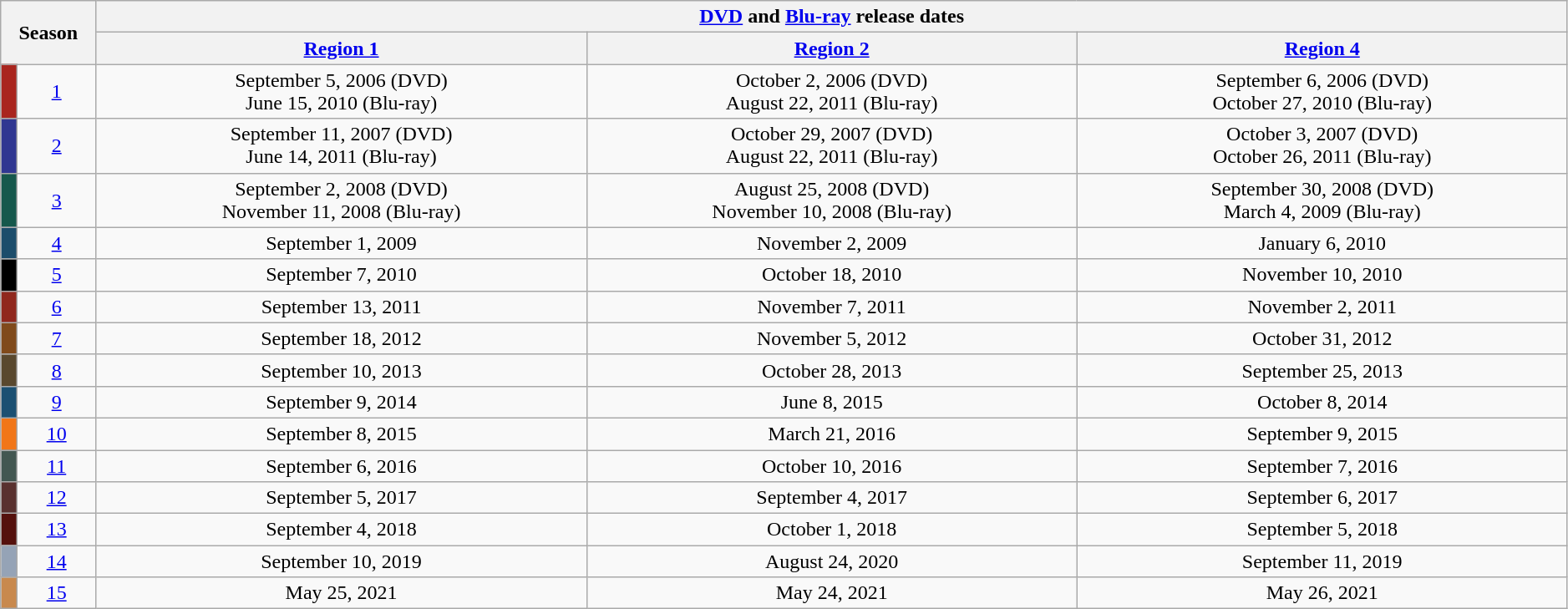<table class="wikitable" style="text-align: center; width:99%">
<tr>
<th style="padding: 0 8px; width:6%" colspan="2" rowspan="2">Season</th>
<th colspan="3"><a href='#'>DVD</a> and <a href='#'>Blu-ray</a> release dates</th>
</tr>
<tr>
<th style="width:31%"><a href='#'>Region 1</a></th>
<th style="width:31%"><a href='#'>Region 2</a></th>
<th style="width:31%"><a href='#'>Region 4</a></th>
</tr>
<tr>
<td style="background:#A9251E;width:1%"></td>
<td><a href='#'>1</a></td>
<td>September 5, 2006 (DVD)<br>June 15, 2010 (Blu-ray)</td>
<td>October 2, 2006 (DVD)<br>August 22, 2011 (Blu-ray)</td>
<td>September 6, 2006 (DVD)<br>October 27, 2010 (Blu-ray)</td>
</tr>
<tr>
<td style="background:#303791;"></td>
<td><a href='#'>2</a></td>
<td>September 11, 2007 (DVD)<br>June 14, 2011 (Blu-ray)</td>
<td>October 29, 2007 (DVD)<br>August 22, 2011 (Blu-ray)</td>
<td>October 3, 2007 (DVD)<br>October 26, 2011 (Blu-ray)</td>
</tr>
<tr>
<td style="background:#16584C;"></td>
<td><a href='#'>3</a></td>
<td>September 2, 2008 (DVD)<br>November 11, 2008 (Blu-ray)</td>
<td>August 25, 2008 (DVD)<br>November 10, 2008 (Blu-ray)</td>
<td>September 30, 2008 (DVD)<br>March 4, 2009 (Blu-ray)</td>
</tr>
<tr>
<td style="background:#1C4D6B;"></td>
<td><a href='#'>4</a></td>
<td>September 1, 2009</td>
<td>November 2, 2009</td>
<td>January 6, 2010</td>
</tr>
<tr>
<td style="background:#000;"></td>
<td><a href='#'>5</a></td>
<td>September 7, 2010</td>
<td>October 18, 2010</td>
<td>November 10, 2010</td>
</tr>
<tr>
<td style="background:#90281D;"></td>
<td><a href='#'>6</a></td>
<td>September 13, 2011</td>
<td>November 7, 2011</td>
<td>November 2, 2011</td>
</tr>
<tr>
<td style="background:#804A1B;"></td>
<td><a href='#'>7</a></td>
<td>September 18, 2012</td>
<td>November 5, 2012</td>
<td>October 31, 2012</td>
</tr>
<tr>
<td style="background:#59482e;"></td>
<td><a href='#'>8</a></td>
<td>September 10, 2013</td>
<td>October 28, 2013</td>
<td>September 25, 2013</td>
</tr>
<tr>
<td style="background:#1B5072;"></td>
<td><a href='#'>9</a></td>
<td>September 9, 2014</td>
<td>June 8, 2015</td>
<td>October 8, 2014</td>
</tr>
<tr>
<td style="background:#f17618;"></td>
<td><a href='#'>10</a></td>
<td>September 8, 2015</td>
<td>March 21, 2016</td>
<td>September 9, 2015</td>
</tr>
<tr>
<td style="background:#435751;"></td>
<td><a href='#'>11</a></td>
<td>September 6, 2016</td>
<td>October 10, 2016</td>
<td>September 7, 2016</td>
</tr>
<tr>
<td style="background:#59312F;"></td>
<td><a href='#'>12</a></td>
<td>September 5, 2017</td>
<td>September 4, 2017</td>
<td>September 6, 2017</td>
</tr>
<tr>
<td style="background:#55110D;"></td>
<td><a href='#'>13</a></td>
<td>September 4, 2018</td>
<td>October 1, 2018</td>
<td>September 5, 2018</td>
</tr>
<tr>
<td style="background:#95A3B6;"></td>
<td><a href='#'>14</a></td>
<td>September 10, 2019</td>
<td>August 24, 2020</td>
<td>September 11, 2019</td>
</tr>
<tr>
<td style="background:#C8894E;"></td>
<td><a href='#'>15</a></td>
<td>May 25, 2021</td>
<td>May 24, 2021</td>
<td>May 26, 2021</td>
</tr>
</table>
